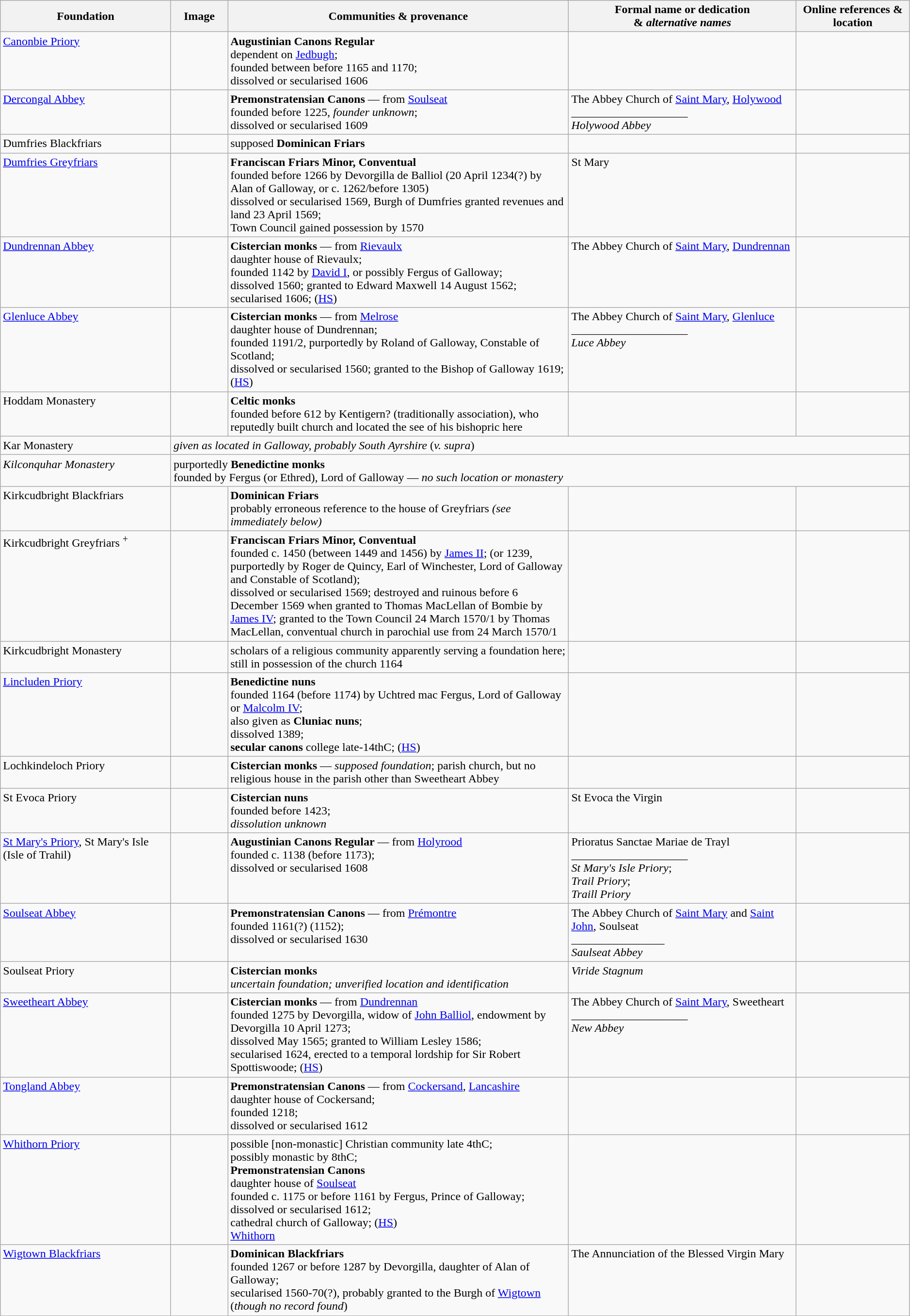<table width=99% class="wikitable">
<tr>
<th width = 15%>Foundation</th>
<th width = 5%>Image</th>
<th width = 30%>Communities & provenance</th>
<th width = 20%>Formal name or dedication <br>& <em>alternative names</em></th>
<th width = 10%>Online references & location</th>
</tr>
<tr valign=top>
<td><a href='#'>Canonbie Priory</a></td>
<td></td>
<td><strong>Augustinian Canons Regular</strong><br>dependent on <a href='#'>Jedbugh</a>;<br>founded between before 1165 and 1170;<br>dissolved or secularised 1606</td>
<td></td>
<td><br></td>
</tr>
<tr valign=top>
<td><a href='#'>Dercongal Abbey</a></td>
<td></td>
<td><strong>Premonstratensian Canons</strong> — from <a href='#'>Soulseat</a><br>founded before 1225, <em>founder unknown</em>;<br>dissolved or secularised 1609</td>
<td>The Abbey Church of <a href='#'>Saint Mary</a>, <a href='#'>Holywood</a><br>____________________<br><em>Holywood Abbey</em></td>
<td><br></td>
</tr>
<tr valign=top>
<td>Dumfries Blackfriars</td>
<td></td>
<td>supposed <strong>Dominican Friars</strong></td>
<td></td>
<td><br></td>
</tr>
<tr valign=top>
<td><a href='#'>Dumfries Greyfriars</a></td>
<td></td>
<td><strong>Franciscan Friars Minor, Conventual</strong><br>founded before 1266 by Devorgilla de Balliol (20 April 1234(?) by Alan of Galloway, or c. 1262/before 1305)<br>dissolved or secularised 1569, Burgh of Dumfries granted revenues and land 23 April 1569;<br>Town Council gained possession by 1570</td>
<td>St Mary</td>
<td></td>
</tr>
<tr valign=top>
<td><a href='#'>Dundrennan Abbey</a></td>
<td></td>
<td><strong>Cistercian monks</strong> — from <a href='#'>Rievaulx</a><br>daughter house of Rievaulx;<br>founded 1142 by <a href='#'>David I</a>, or possibly Fergus of Galloway;<br>dissolved 1560; granted to Edward Maxwell 14 August 1562;<br>secularised 1606; (<a href='#'>HS</a>)</td>
<td>The Abbey Church of <a href='#'>Saint Mary</a>, <a href='#'>Dundrennan</a></td>
<td><br></td>
</tr>
<tr valign=top>
<td><a href='#'>Glenluce Abbey</a></td>
<td></td>
<td><strong>Cistercian monks</strong> — from <a href='#'>Melrose</a><br>daughter house of Dundrennan;<br>founded 1191/2, purportedly by Roland of Galloway, Constable of Scotland;<br>dissolved or secularised 1560; granted to the Bishop of Galloway 1619; (<a href='#'>HS</a>)</td>
<td>The Abbey Church of <a href='#'>Saint Mary</a>, <a href='#'>Glenluce</a><br>____________________<br><em>Luce Abbey</em></td>
<td><br></td>
</tr>
<tr valign=top>
<td>Hoddam Monastery</td>
<td></td>
<td><strong>Celtic monks</strong><br>founded before 612 by Kentigern? (traditionally association), who reputedly built church and located the see of his bishopric here</td>
<td></td>
<td><br></td>
</tr>
<tr valign=top>
<td>Kar Monastery</td>
<td colspan=4><em>given as located in Galloway, probably South Ayrshire</em> (<em>v. supra</em>)</td>
</tr>
<tr valign=top>
<td><em>Kilconquhar Monastery</em></td>
<td colspan=4>purportedly <strong>Benedictine monks</strong><br>founded by Fergus (or Ethred), Lord of Galloway — <em>no such location or monastery</em></td>
</tr>
<tr valign=top>
<td>Kirkcudbright Blackfriars</td>
<td></td>
<td><strong>Dominican Friars</strong><br>probably erroneous reference to the house of Greyfriars <em>(see immediately below)</em></td>
<td></td>
<td></td>
</tr>
<tr valign=top>
<td>Kirkcudbright Greyfriars <sup>+</sup></td>
<td></td>
<td><strong>Franciscan Friars Minor, Conventual</strong><br>founded c. 1450 (between 1449 and 1456) by <a href='#'>James II</a>; (or 1239, purportedly by Roger de Quincy, Earl of Winchester, Lord of Galloway and Constable of Scotland);<br>dissolved or secularised 1569; destroyed and ruinous before 6 December 1569 when granted to Thomas MacLellan of Bombie by <a href='#'>James IV</a>; granted to the Town Council 24 March 1570/1 by Thomas MacLellan, conventual church in parochial use from 24 March 1570/1</td>
<td></td>
<td><br></td>
</tr>
<tr valign=top>
<td>Kirkcudbright Monastery</td>
<td></td>
<td>scholars of a religious community apparently serving a foundation here;<br>still in possession of the church 1164</td>
<td></td>
<td></td>
</tr>
<tr valign=top>
<td><a href='#'>Lincluden Priory</a></td>
<td></td>
<td><strong>Benedictine nuns</strong><br>founded 1164 (before 1174) by Uchtred mac Fergus, Lord of Galloway or <a href='#'>Malcolm IV</a>;<br>also given as <strong>Cluniac nuns</strong>;<br>dissolved 1389;<br><strong>secular canons</strong> college late-14thC; (<a href='#'>HS</a>)</td>
<td></td>
<td><br></td>
</tr>
<tr valign=top>
<td>Lochkindeloch Priory</td>
<td></td>
<td><strong>Cistercian monks</strong> — <em>supposed foundation</em>; parish church, but no religious house in the parish other than Sweetheart Abbey</td>
<td></td>
<td></td>
</tr>
<tr valign=top>
<td>St Evoca Priory</td>
<td></td>
<td><strong>Cistercian nuns</strong><br>founded before 1423;<br><em>dissolution unknown</em></td>
<td>St Evoca the Virgin</td>
<td></td>
</tr>
<tr valign=top>
<td><a href='#'>St Mary's Priory</a>, St Mary's Isle (Isle of Trahil)</td>
<td></td>
<td><strong>Augustinian Canons Regular</strong> — from <a href='#'>Holyrood</a><br>founded c. 1138 (before 1173);<br>dissolved or secularised 1608</td>
<td>Prioratus Sanctae Mariae de Trayl<br>____________________<br><em>St Mary's Isle Priory</em>;<br><em>Trail Priory</em>;<br><em>Traill Priory</em></td>
<td><br></td>
</tr>
<tr valign=top>
<td><a href='#'>Soulseat Abbey</a></td>
<td></td>
<td><strong>Premonstratensian Canons</strong> — from <a href='#'>Prémontre</a><br>founded 1161(?) (1152);<br>dissolved or secularised 1630</td>
<td>The Abbey Church of <a href='#'>Saint Mary</a> and <a href='#'>Saint John</a>, Soulseat<br>________________<br><em>Saulseat Abbey</em></td>
<td><br></td>
</tr>
<tr valign=top>
<td>Soulseat Priory</td>
<td></td>
<td><strong>Cistercian monks</strong><br><em>uncertain foundation; unverified location and identification</em></td>
<td><em>Viride Stagnum</em></td>
<td></td>
</tr>
<tr valign=top>
<td><a href='#'>Sweetheart Abbey</a></td>
<td></td>
<td><strong>Cistercian monks</strong> — from <a href='#'>Dundrennan</a><br>founded 1275 by Devorgilla, widow of <a href='#'>John Balliol</a>, endowment by Devorgilla 10 April 1273;<br>dissolved May 1565; granted to William Lesley 1586;<br>secularised 1624, erected to a temporal lordship for Sir Robert Spottiswoode; (<a href='#'>HS</a>)</td>
<td>The Abbey Church of <a href='#'>Saint Mary</a>, Sweetheart<br>____________________<br><em>New Abbey</em></td>
<td><br></td>
</tr>
<tr valign=top>
<td><a href='#'>Tongland Abbey</a></td>
<td></td>
<td><strong>Premonstratensian Canons</strong> — from <a href='#'>Cockersand</a>, <a href='#'>Lancashire</a><br>daughter house of Cockersand;<br>founded 1218;<br>dissolved or secularised 1612</td>
<td></td>
<td><br></td>
</tr>
<tr valign=top>
<td><a href='#'>Whithorn Priory</a></td>
<td></td>
<td>possible [non-monastic] Christian community late 4thC;<br>possibly monastic by 8thC;<br><strong>Premonstratensian Canons</strong><br>daughter house of <a href='#'>Soulseat</a><br>founded c. 1175 or before 1161 by Fergus, Prince of Galloway;<br>dissolved or secularised 1612;<br>cathedral church of Galloway; (<a href='#'>HS</a>)<br><a href='#'>Whithorn</a><br></td>
<td></td>
<td><br></td>
</tr>
<tr valign=top>
<td><a href='#'>Wigtown Blackfriars</a></td>
<td></td>
<td><strong>Dominican Blackfriars</strong><br>founded 1267 or before 1287 by Devorgilla, daughter of Alan of Galloway;<br>secularised 1560-70(?), probably granted to the Burgh of <a href='#'>Wigtown</a> (<em>though no record found</em>)</td>
<td>The Annunciation of the Blessed Virgin Mary</td>
<td></td>
</tr>
</table>
